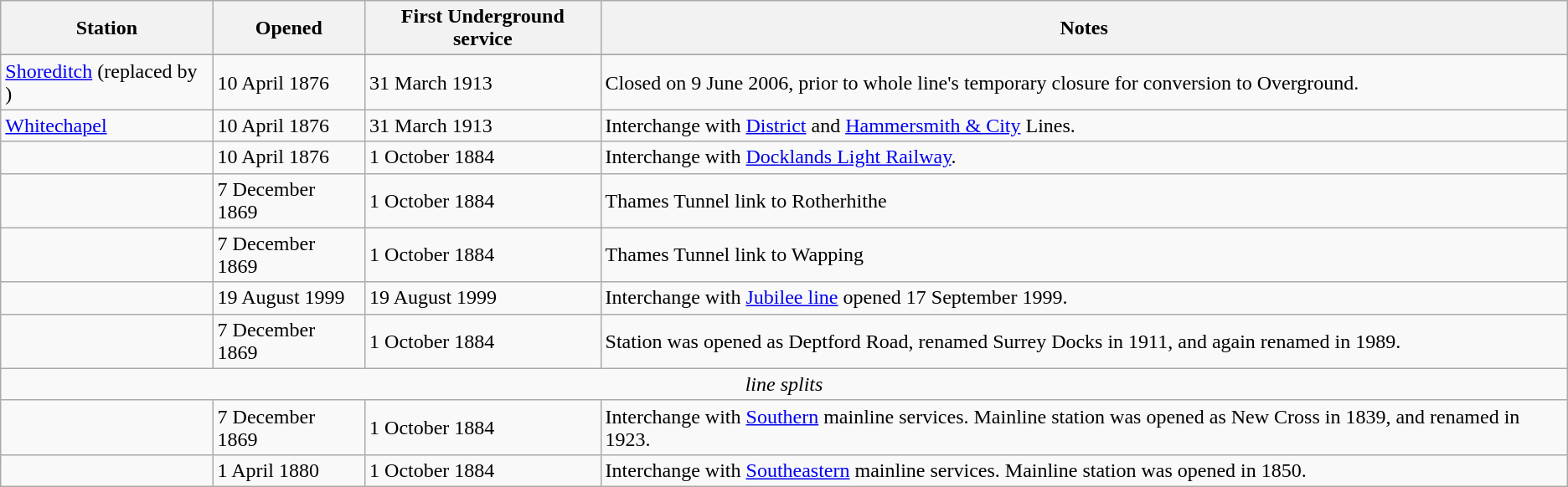<table class="wikitable">
<tr>
<th>Station</th>
<th>Opened</th>
<th>First Underground service</th>
<th>Notes</th>
</tr>
<tr>
</tr>
<tr>
<td><a href='#'>Shoreditch</a> (replaced by )</td>
<td>10 April 1876</td>
<td>31 March 1913</td>
<td>Closed on 9 June 2006, prior to whole line's temporary closure for conversion to Overground.</td>
</tr>
<tr>
<td><a href='#'>Whitechapel</a></td>
<td>10 April 1876</td>
<td>31 March 1913</td>
<td>Interchange with <a href='#'>District</a> and <a href='#'>Hammersmith & City</a> Lines.</td>
</tr>
<tr>
<td></td>
<td>10 April 1876</td>
<td>1 October 1884</td>
<td>Interchange with <a href='#'>Docklands Light Railway</a>.</td>
</tr>
<tr>
<td></td>
<td>7 December 1869</td>
<td>1 October 1884</td>
<td>Thames Tunnel link to Rotherhithe</td>
</tr>
<tr>
<td></td>
<td>7 December 1869</td>
<td>1 October 1884</td>
<td>Thames Tunnel link to Wapping</td>
</tr>
<tr>
<td nowrap> </td>
<td nowrap>19 August 1999</td>
<td nowrap>19 August 1999</td>
<td>Interchange with <a href='#'>Jubilee line</a> opened 17 September 1999.</td>
</tr>
<tr>
<td></td>
<td>7 December 1869</td>
<td>1 October 1884</td>
<td>Station was opened as Deptford Road, renamed Surrey Docks in 1911, and again renamed in 1989.</td>
</tr>
<tr align=center>
<td colspan=4><em>line splits</em></td>
</tr>
<tr>
<td></td>
<td>7 December 1869</td>
<td>1 October 1884</td>
<td>Interchange with <a href='#'>Southern</a> mainline services. Mainline station was opened as New Cross in 1839, and renamed in 1923.</td>
</tr>
<tr>
<td> </td>
<td>1 April 1880</td>
<td>1 October 1884</td>
<td>Interchange with <a href='#'>Southeastern</a> mainline services. Mainline station was opened in 1850.</td>
</tr>
</table>
